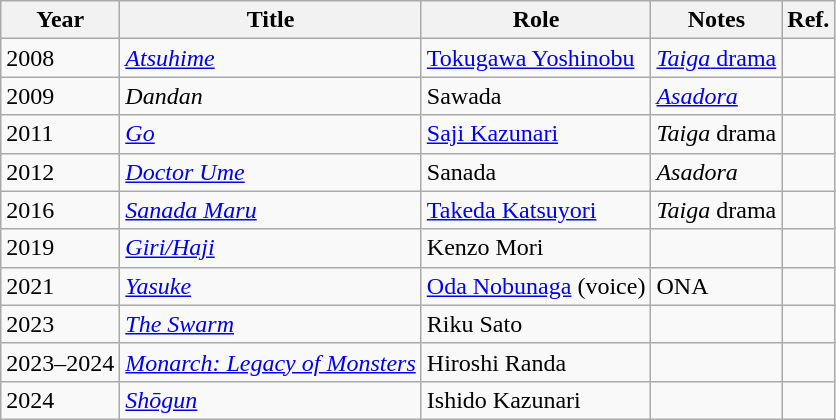<table class="wikitable">
<tr>
<th>Year</th>
<th>Title</th>
<th>Role</th>
<th>Notes</th>
<th>Ref.</th>
</tr>
<tr>
<td>2008</td>
<td><em><a href='#'>Atsuhime</a></em></td>
<td><a href='#'>Tokugawa Yoshinobu</a></td>
<td><a href='#'><em>Taiga</em> drama</a></td>
<td></td>
</tr>
<tr>
<td>2009</td>
<td><em>Dandan</em></td>
<td>Sawada</td>
<td><em><a href='#'>Asadora</a></em></td>
<td></td>
</tr>
<tr>
<td>2011</td>
<td><em><a href='#'>Go</a></em></td>
<td><a href='#'>Saji Kazunari</a></td>
<td><em>Taiga</em> drama</td>
<td></td>
</tr>
<tr>
<td>2012</td>
<td><em><a href='#'>Doctor Ume</a></em></td>
<td>Sanada</td>
<td><em>Asadora</em></td>
<td></td>
</tr>
<tr>
<td>2016</td>
<td><em><a href='#'>Sanada Maru</a></em></td>
<td><a href='#'>Takeda Katsuyori</a></td>
<td><em>Taiga</em> drama</td>
<td></td>
</tr>
<tr>
<td>2019</td>
<td><em><a href='#'>Giri/Haji</a></em></td>
<td>Kenzo Mori</td>
<td></td>
<td></td>
</tr>
<tr>
<td>2021</td>
<td><em><a href='#'>Yasuke</a></em></td>
<td><a href='#'>Oda Nobunaga</a> (voice)</td>
<td>ONA</td>
<td></td>
</tr>
<tr>
<td>2023</td>
<td><em><a href='#'>The Swarm</a></em></td>
<td>Riku Sato</td>
<td></td>
<td></td>
</tr>
<tr>
<td>2023–2024</td>
<td><em><a href='#'>Monarch: Legacy of Monsters</a></em></td>
<td>Hiroshi Randa</td>
<td></td>
<td></td>
</tr>
<tr>
<td>2024</td>
<td><em><a href='#'>Shōgun</a></em></td>
<td>Ishido Kazunari</td>
<td></td>
<td></td>
</tr>
</table>
